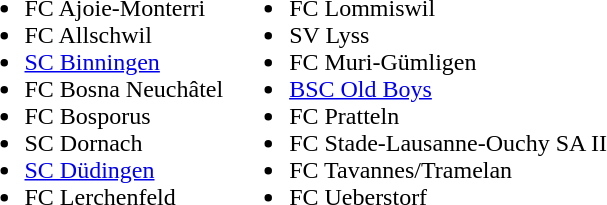<table>
<tr>
<td><br><ul><li>FC Ajoie-Monterri</li><li>FC Allschwil</li><li><a href='#'>SC Binningen</a></li><li>FC Bosna Neuchâtel</li><li>FC Bosporus</li><li>SC Dornach</li><li><a href='#'>SC Düdingen</a></li><li>FC Lerchenfeld</li></ul></td>
<td><br><ul><li>FC Lommiswil</li><li>SV Lyss</li><li>FC Muri-Gümligen</li><li><a href='#'>BSC Old Boys</a></li><li>FC Pratteln</li><li>FC Stade-Lausanne-Ouchy SA II</li><li>FC Tavannes/Tramelan</li><li>FC Ueberstorf</li></ul></td>
</tr>
</table>
